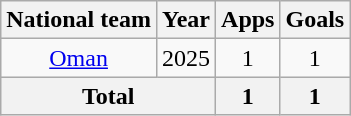<table class="wikitable" style="text-align:center">
<tr>
<th>National team</th>
<th>Year</th>
<th>Apps</th>
<th>Goals</th>
</tr>
<tr>
<td rowspan="1"><a href='#'>Oman</a></td>
<td>2025</td>
<td>1</td>
<td>1</td>
</tr>
<tr>
<th colspan="2">Total</th>
<th>1</th>
<th>1</th>
</tr>
</table>
